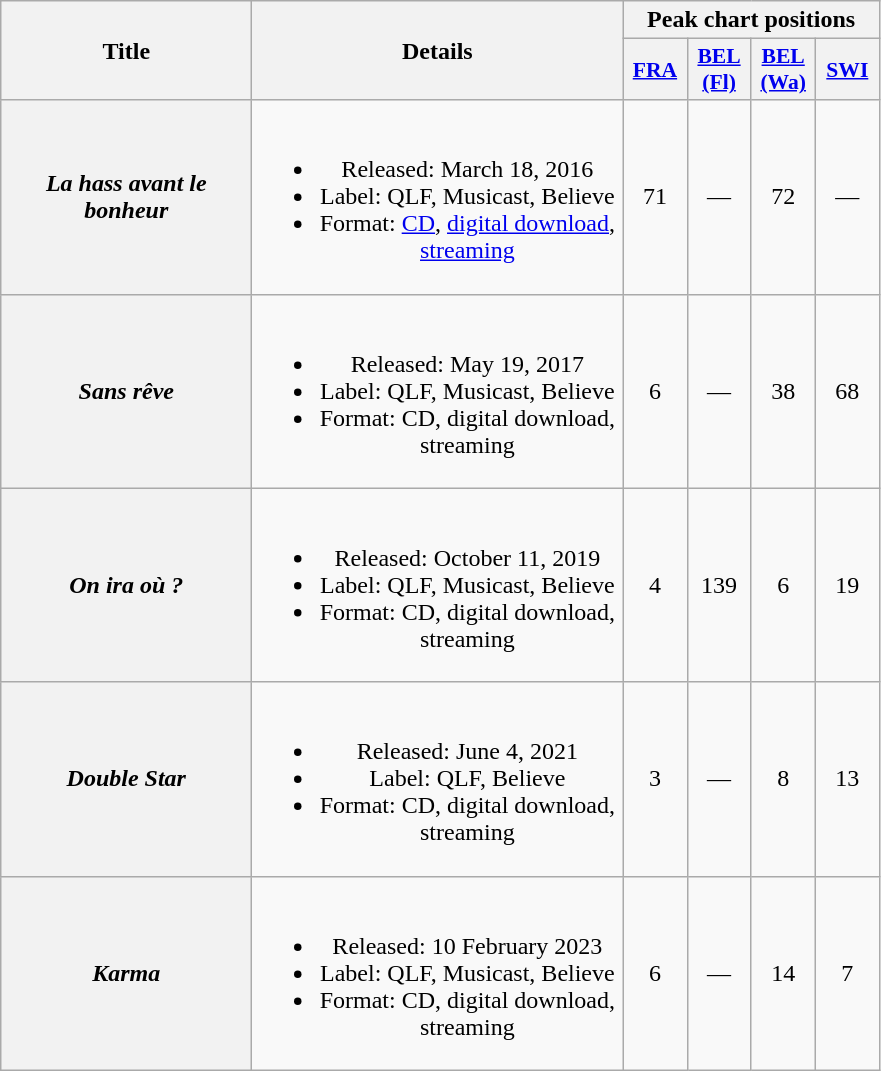<table class="wikitable plainrowheaders" style="text-align:center;">
<tr>
<th scope="col" rowspan="2" style="width:10em;">Title</th>
<th scope="col" rowspan="2" style="width:15em;">Details</th>
<th scope="col" colspan="4">Peak chart positions</th>
</tr>
<tr>
<th scope="col" style="width:2.5em;font-size:90%;"><a href='#'>FRA</a><br></th>
<th scope="col" style="width:2.5em;font-size:90%;"><a href='#'>BEL<br>(Fl)</a><br></th>
<th scope="col" style="width:2.5em;font-size:90%;"><a href='#'>BEL<br>(Wa)</a><br></th>
<th scope="col" style="width:2.5em;font-size:90%;"><a href='#'>SWI</a><br></th>
</tr>
<tr>
<th scope="row"><em>La hass avant le bonheur</em></th>
<td><br><ul><li>Released: March 18, 2016</li><li>Label: QLF, Musicast, Believe</li><li>Format: <a href='#'>CD</a>, <a href='#'>digital download</a>, <a href='#'>streaming</a></li></ul></td>
<td>71</td>
<td>—</td>
<td>72</td>
<td>—</td>
</tr>
<tr>
<th scope="row"><em>Sans rêve</em></th>
<td><br><ul><li>Released: May 19, 2017</li><li>Label: QLF, Musicast, Believe</li><li>Format: CD, digital download, streaming</li></ul></td>
<td>6</td>
<td>—</td>
<td>38</td>
<td>68</td>
</tr>
<tr>
<th scope="row"><em>On ira où ?</em></th>
<td><br><ul><li>Released: October 11, 2019</li><li>Label: QLF, Musicast, Believe</li><li>Format: CD, digital download, streaming</li></ul></td>
<td>4</td>
<td>139</td>
<td>6</td>
<td>19</td>
</tr>
<tr>
<th scope="row"><em>Double Star</em></th>
<td><br><ul><li>Released: June 4, 2021</li><li>Label: QLF, Believe</li><li>Format: CD, digital download, streaming</li></ul></td>
<td>3</td>
<td>—</td>
<td>8</td>
<td>13</td>
</tr>
<tr>
<th scope="row"><em>Karma</em></th>
<td><br><ul><li>Released: 10 February 2023</li><li>Label: QLF, Musicast, Believe</li><li>Format: CD, digital download, streaming</li></ul></td>
<td>6<br></td>
<td>—</td>
<td>14</td>
<td>7</td>
</tr>
</table>
